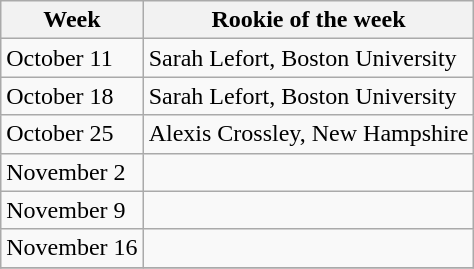<table class="wikitable">
<tr>
<th>Week</th>
<th>Rookie of the week</th>
</tr>
<tr>
<td>October 11</td>
<td>Sarah Lefort, Boston University</td>
</tr>
<tr>
<td>October 18</td>
<td>Sarah Lefort, Boston University</td>
</tr>
<tr>
<td>October 25</td>
<td>Alexis Crossley, New Hampshire</td>
</tr>
<tr>
<td>November 2</td>
<td></td>
</tr>
<tr>
<td>November 9</td>
<td></td>
</tr>
<tr>
<td>November 16</td>
<td></td>
</tr>
<tr>
</tr>
</table>
